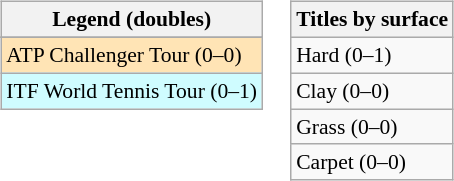<table>
<tr valign=top>
<td><br><table class=wikitable style=font-size:90%>
<tr>
<th>Legend (doubles)</th>
</tr>
<tr bgcolor=e5d1cb>
</tr>
<tr bgcolor=moccasin>
<td>ATP Challenger Tour (0–0)</td>
</tr>
<tr bgcolor=cffcff>
<td>ITF World Tennis Tour (0–1)</td>
</tr>
</table>
</td>
<td><br><table class=wikitable style=font-size:90%>
<tr>
<th>Titles by surface</th>
</tr>
<tr>
<td>Hard (0–1)</td>
</tr>
<tr>
<td>Clay (0–0)</td>
</tr>
<tr>
<td>Grass (0–0)</td>
</tr>
<tr>
<td>Carpet (0–0)</td>
</tr>
</table>
</td>
</tr>
</table>
